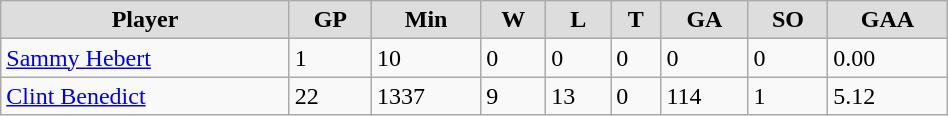<table class="wikitable" width="50%">
<tr align="center"  bgcolor="#dddddd">
<td><strong>Player</strong></td>
<td><strong>GP</strong></td>
<td><strong>Min</strong></td>
<td><strong>W</strong></td>
<td><strong>L</strong></td>
<td><strong>T</strong></td>
<td><strong>GA</strong></td>
<td><strong>SO</strong></td>
<td><strong>GAA</strong></td>
</tr>
<tr>
<td><a href='#'>Sammy Hebert</a></td>
<td>1</td>
<td>10</td>
<td>0</td>
<td>0</td>
<td>0</td>
<td>0</td>
<td>0</td>
<td>0.00</td>
</tr>
<tr>
<td><a href='#'>Clint Benedict</a></td>
<td>22</td>
<td>1337</td>
<td>9</td>
<td>13</td>
<td>0</td>
<td>114</td>
<td>1</td>
<td>5.12</td>
</tr>
</table>
